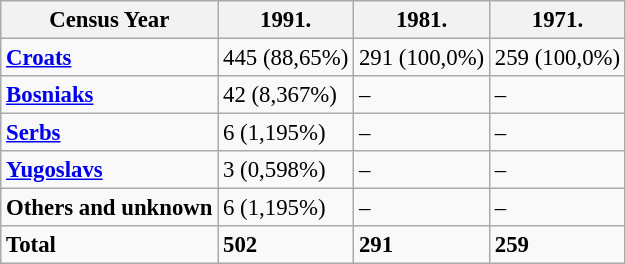<table class="wikitable" style="font-size:95%;">
<tr>
<th>Census Year</th>
<th>1991.</th>
<th>1981.</th>
<th>1971.</th>
</tr>
<tr>
<td><strong><a href='#'>Croats</a></strong></td>
<td>445 (88,65%)</td>
<td>291 (100,0%)</td>
<td>259 (100,0%)</td>
</tr>
<tr>
<td><strong><a href='#'>Bosniaks</a></strong></td>
<td>42 (8,367%)</td>
<td>–</td>
<td>–</td>
</tr>
<tr>
<td><strong><a href='#'>Serbs</a></strong></td>
<td>6 (1,195%)</td>
<td>–</td>
<td>–</td>
</tr>
<tr>
<td><strong><a href='#'>Yugoslavs</a></strong></td>
<td>3 (0,598%)</td>
<td>–</td>
<td>–</td>
</tr>
<tr>
<td><strong>Others and unknown</strong></td>
<td>6 (1,195%)</td>
<td>–</td>
<td>–</td>
</tr>
<tr>
<td><strong>Total</strong></td>
<td><strong>502</strong></td>
<td><strong>291</strong></td>
<td><strong>259</strong></td>
</tr>
</table>
